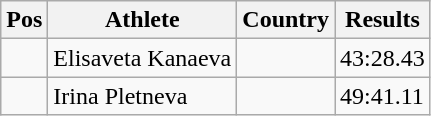<table class="wikitable">
<tr>
<th>Pos</th>
<th>Athlete</th>
<th>Country</th>
<th>Results</th>
</tr>
<tr>
<td align="center"></td>
<td>Elisaveta Kanaeva</td>
<td></td>
<td>43:28.43</td>
</tr>
<tr>
<td align="center"></td>
<td>Irina Pletneva</td>
<td></td>
<td>49:41.11</td>
</tr>
</table>
